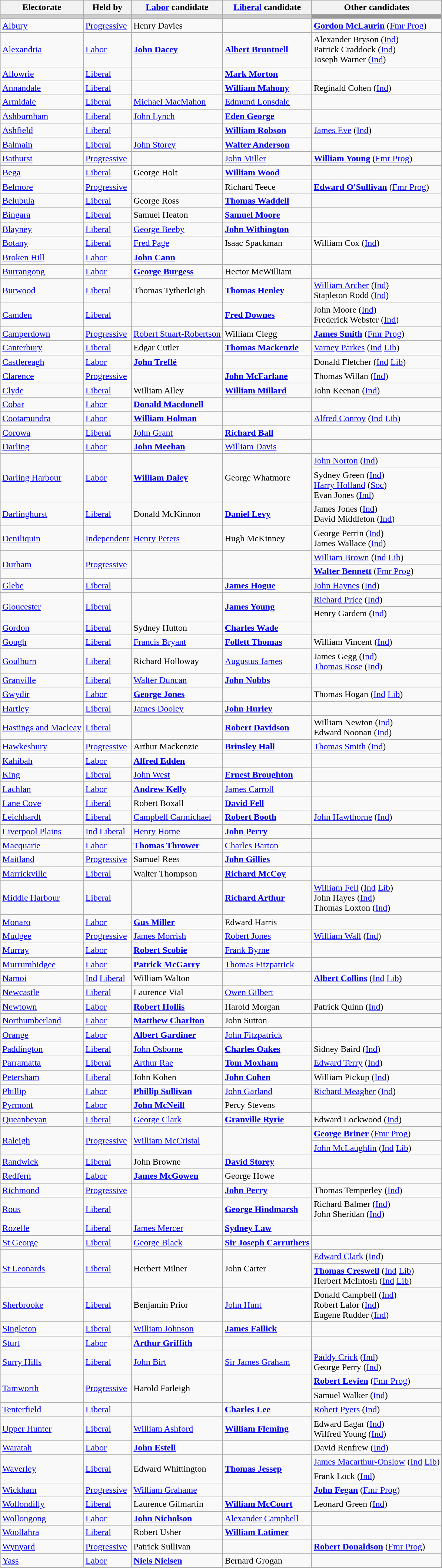<table class="wikitable">
<tr>
<th>Electorate</th>
<th>Held by</th>
<th><a href='#'>Labor</a> candidate</th>
<th><a href='#'>Liberal</a> candidate</th>
<th>Other candidates</th>
</tr>
<tr bgcolor="#cccccc">
<td></td>
<td></td>
<td></td>
<td></td>
<td bgcolor="#999999"></td>
</tr>
<tr>
<td><a href='#'>Albury</a></td>
<td><a href='#'>Progressive</a></td>
<td>Henry Davies</td>
<td></td>
<td><strong><a href='#'>Gordon McLaurin</a></strong> (<a href='#'>Fmr Prog</a>)</td>
</tr>
<tr>
<td><a href='#'>Alexandria</a></td>
<td><a href='#'>Labor</a></td>
<td><strong><a href='#'>John Dacey</a></strong></td>
<td><strong><a href='#'>Albert Bruntnell</a></strong></td>
<td>Alexander Bryson (<a href='#'>Ind</a>) <br> Patrick Craddock (<a href='#'>Ind</a>) <br> Joseph Warner (<a href='#'>Ind</a>)</td>
</tr>
<tr>
<td><a href='#'>Allowrie</a></td>
<td><a href='#'>Liberal</a></td>
<td></td>
<td><strong><a href='#'>Mark Morton</a></strong></td>
<td></td>
</tr>
<tr>
<td><a href='#'>Annandale</a></td>
<td><a href='#'>Liberal</a></td>
<td></td>
<td><strong><a href='#'>William Mahony</a></strong></td>
<td>Reginald Cohen (<a href='#'>Ind</a>)</td>
</tr>
<tr>
<td><a href='#'>Armidale</a></td>
<td><a href='#'>Liberal</a></td>
<td><a href='#'>Michael MacMahon</a></td>
<td><a href='#'>Edmund Lonsdale</a></td>
<td></td>
</tr>
<tr>
<td><a href='#'>Ashburnham</a></td>
<td><a href='#'>Liberal</a></td>
<td><a href='#'>John Lynch</a></td>
<td><strong><a href='#'>Eden George</a></strong></td>
<td></td>
</tr>
<tr>
<td><a href='#'>Ashfield</a></td>
<td><a href='#'>Liberal</a></td>
<td></td>
<td><strong><a href='#'>William Robson</a></strong></td>
<td><a href='#'>James Eve</a> (<a href='#'>Ind</a>)</td>
</tr>
<tr>
<td><a href='#'>Balmain</a></td>
<td><a href='#'>Liberal</a></td>
<td><a href='#'>John Storey</a></td>
<td><strong><a href='#'>Walter Anderson</a></strong></td>
<td></td>
</tr>
<tr>
<td><a href='#'>Bathurst</a></td>
<td><a href='#'>Progressive</a></td>
<td></td>
<td><a href='#'>John Miller</a></td>
<td><strong><a href='#'>William Young</a></strong> (<a href='#'>Fmr Prog</a>)</td>
</tr>
<tr>
<td><a href='#'>Bega</a></td>
<td><a href='#'>Liberal</a></td>
<td>George Holt</td>
<td><strong><a href='#'>William Wood</a></strong></td>
<td></td>
</tr>
<tr>
<td><a href='#'>Belmore</a></td>
<td><a href='#'>Progressive</a></td>
<td></td>
<td>Richard Teece</td>
<td><strong><a href='#'>Edward O'Sullivan</a></strong> (<a href='#'>Fmr Prog</a>)</td>
</tr>
<tr>
<td><a href='#'>Belubula</a></td>
<td><a href='#'>Liberal</a></td>
<td>George Ross</td>
<td><strong><a href='#'>Thomas Waddell</a></strong></td>
<td></td>
</tr>
<tr>
<td><a href='#'>Bingara</a></td>
<td><a href='#'>Liberal</a></td>
<td>Samuel Heaton</td>
<td><strong><a href='#'>Samuel Moore</a></strong></td>
<td></td>
</tr>
<tr>
<td><a href='#'>Blayney</a></td>
<td><a href='#'>Liberal</a></td>
<td><a href='#'>George Beeby</a></td>
<td><strong><a href='#'>John Withington</a></strong></td>
<td></td>
</tr>
<tr>
<td><a href='#'>Botany</a></td>
<td><a href='#'>Liberal</a></td>
<td><a href='#'>Fred Page</a></td>
<td>Isaac Spackman</td>
<td>William Cox (<a href='#'>Ind</a>)</td>
</tr>
<tr>
<td><a href='#'>Broken Hill</a></td>
<td><a href='#'>Labor</a></td>
<td><strong><a href='#'>John Cann</a></strong></td>
<td></td>
<td></td>
</tr>
<tr>
<td><a href='#'>Burrangong</a></td>
<td><a href='#'>Labor</a></td>
<td><strong><a href='#'>George Burgess</a></strong></td>
<td>Hector McWilliam</td>
<td></td>
</tr>
<tr>
<td><a href='#'>Burwood</a></td>
<td><a href='#'>Liberal</a></td>
<td>Thomas Tytherleigh</td>
<td><strong><a href='#'>Thomas Henley</a></strong></td>
<td><a href='#'>William Archer</a> (<a href='#'>Ind</a>) <br> Stapleton Rodd (<a href='#'>Ind</a>)</td>
</tr>
<tr>
<td><a href='#'>Camden</a></td>
<td><a href='#'>Liberal</a></td>
<td></td>
<td><strong><a href='#'>Fred Downes</a></strong></td>
<td>John Moore (<a href='#'>Ind</a>) <br> Frederick Webster (<a href='#'>Ind</a>)</td>
</tr>
<tr>
<td><a href='#'>Camperdown</a></td>
<td><a href='#'>Progressive</a></td>
<td><a href='#'>Robert Stuart-Robertson</a></td>
<td>William Clegg</td>
<td><strong><a href='#'>James Smith</a></strong> (<a href='#'>Fmr Prog</a>)</td>
</tr>
<tr>
<td><a href='#'>Canterbury</a></td>
<td><a href='#'>Liberal</a></td>
<td>Edgar Cutler</td>
<td><strong><a href='#'>Thomas Mackenzie</a></strong></td>
<td><a href='#'>Varney Parkes</a> (<a href='#'>Ind</a> <a href='#'>Lib</a>)</td>
</tr>
<tr>
<td><a href='#'>Castlereagh</a></td>
<td><a href='#'>Labor</a></td>
<td><strong><a href='#'>John Treflé</a></strong></td>
<td></td>
<td>Donald Fletcher (<a href='#'>Ind</a> <a href='#'>Lib</a>)</td>
</tr>
<tr>
<td><a href='#'>Clarence</a></td>
<td><a href='#'>Progressive</a></td>
<td></td>
<td><strong><a href='#'>John McFarlane</a></strong></td>
<td>Thomas Willan (<a href='#'>Ind</a>)</td>
</tr>
<tr>
<td><a href='#'>Clyde</a></td>
<td><a href='#'>Liberal</a></td>
<td>William Alley</td>
<td><strong><a href='#'>William Millard</a></strong></td>
<td>John Keenan (<a href='#'>Ind</a>)</td>
</tr>
<tr>
<td><a href='#'>Cobar</a></td>
<td><a href='#'>Labor</a></td>
<td><strong><a href='#'>Donald Macdonell</a></strong></td>
<td></td>
<td></td>
</tr>
<tr>
<td><a href='#'>Cootamundra</a></td>
<td><a href='#'>Labor</a></td>
<td><strong><a href='#'>William Holman</a></strong></td>
<td></td>
<td><a href='#'>Alfred Conroy</a> (<a href='#'>Ind</a> <a href='#'>Lib</a>)</td>
</tr>
<tr>
<td><a href='#'>Corowa</a></td>
<td><a href='#'>Liberal</a></td>
<td><a href='#'>John Grant</a></td>
<td><strong><a href='#'>Richard Ball</a></strong></td>
<td></td>
</tr>
<tr>
<td><a href='#'>Darling</a></td>
<td><a href='#'>Labor</a></td>
<td><strong><a href='#'>John Meehan</a></strong></td>
<td><a href='#'>William Davis</a></td>
<td></td>
</tr>
<tr>
<td rowspan=2><a href='#'>Darling Harbour</a></td>
<td rowspan=2><a href='#'>Labor</a></td>
<td rowspan=2><strong><a href='#'>William Daley</a></strong></td>
<td rowspan=2>George Whatmore</td>
<td><a href='#'>John Norton</a> (<a href='#'>Ind</a>)</td>
</tr>
<tr>
<td>Sydney Green (<a href='#'>Ind</a>) <br> <a href='#'>Harry Holland</a> (<a href='#'>Soc</a>) <br> Evan Jones (<a href='#'>Ind</a>)</td>
</tr>
<tr>
<td><a href='#'>Darlinghurst</a></td>
<td><a href='#'>Liberal</a></td>
<td>Donald McKinnon</td>
<td><strong><a href='#'>Daniel Levy</a></strong></td>
<td>James Jones (<a href='#'>Ind</a>) <br> David Middleton (<a href='#'>Ind</a>)</td>
</tr>
<tr>
<td><a href='#'>Deniliquin</a></td>
<td><a href='#'>Independent</a></td>
<td><a href='#'>Henry Peters</a></td>
<td>Hugh McKinney</td>
<td>George Perrin (<a href='#'>Ind</a>) <br> James Wallace (<a href='#'>Ind</a>)</td>
</tr>
<tr>
<td rowspan=2><a href='#'>Durham</a></td>
<td rowspan=2><a href='#'>Progressive</a></td>
<td rowspan=2></td>
<td rowspan=2></td>
<td><a href='#'>William Brown</a> (<a href='#'>Ind</a> <a href='#'>Lib</a>)</td>
</tr>
<tr>
<td><strong><a href='#'>Walter Bennett</a></strong> (<a href='#'>Fmr Prog</a>)</td>
</tr>
<tr>
<td><a href='#'>Glebe</a></td>
<td><a href='#'>Liberal</a></td>
<td></td>
<td><strong><a href='#'>James Hogue</a></strong></td>
<td><a href='#'>John Haynes</a> (<a href='#'>Ind</a>)</td>
</tr>
<tr>
<td rowspan=2><a href='#'>Gloucester</a></td>
<td rowspan=2><a href='#'>Liberal</a></td>
<td rowspan=2></td>
<td rowspan=2><strong><a href='#'>James Young</a></strong></td>
<td><a href='#'>Richard Price</a> (<a href='#'>Ind</a>)</td>
</tr>
<tr>
<td>Henry Gardem (<a href='#'>Ind</a>)</td>
</tr>
<tr>
<td><a href='#'>Gordon</a></td>
<td><a href='#'>Liberal</a></td>
<td>Sydney Hutton</td>
<td><strong><a href='#'>Charles Wade</a></strong></td>
<td></td>
</tr>
<tr>
<td><a href='#'>Gough</a></td>
<td><a href='#'>Liberal</a></td>
<td><a href='#'>Francis Bryant</a></td>
<td><strong><a href='#'>Follett Thomas</a></strong></td>
<td>William Vincent (<a href='#'>Ind</a>)</td>
</tr>
<tr>
<td><a href='#'>Goulburn</a></td>
<td><a href='#'>Liberal</a></td>
<td>Richard Holloway</td>
<td><a href='#'>Augustus James</a></td>
<td>James Gegg (<a href='#'>Ind</a>) <br> <a href='#'>Thomas Rose</a> (<a href='#'>Ind</a>)</td>
</tr>
<tr>
<td><a href='#'>Granville</a></td>
<td><a href='#'>Liberal</a></td>
<td><a href='#'>Walter Duncan</a></td>
<td><strong><a href='#'>John Nobbs</a></strong></td>
<td></td>
</tr>
<tr>
<td><a href='#'>Gwydir</a></td>
<td><a href='#'>Labor</a></td>
<td><strong><a href='#'>George Jones</a></strong></td>
<td></td>
<td>Thomas Hogan (<a href='#'>Ind</a> <a href='#'>Lib</a>)</td>
</tr>
<tr>
<td><a href='#'>Hartley</a></td>
<td><a href='#'>Liberal</a></td>
<td><a href='#'>James Dooley</a></td>
<td><strong><a href='#'>John Hurley</a></strong></td>
<td></td>
</tr>
<tr>
<td><a href='#'>Hastings and Macleay</a></td>
<td><a href='#'>Liberal</a></td>
<td></td>
<td><strong><a href='#'>Robert Davidson</a></strong></td>
<td>William Newton (<a href='#'>Ind</a>) <br> Edward Noonan (<a href='#'>Ind</a>)</td>
</tr>
<tr>
<td><a href='#'>Hawkesbury</a></td>
<td><a href='#'>Progressive</a></td>
<td>Arthur Mackenzie</td>
<td><strong><a href='#'>Brinsley Hall</a></strong></td>
<td><a href='#'>Thomas Smith</a> (<a href='#'>Ind</a>)</td>
</tr>
<tr>
<td><a href='#'>Kahibah</a></td>
<td><a href='#'>Labor</a></td>
<td><strong><a href='#'>Alfred Edden</a></strong></td>
<td></td>
<td></td>
</tr>
<tr>
<td><a href='#'>King</a></td>
<td><a href='#'>Liberal</a></td>
<td><a href='#'>John West</a></td>
<td><strong><a href='#'>Ernest Broughton</a></strong></td>
<td></td>
</tr>
<tr>
<td><a href='#'>Lachlan</a></td>
<td><a href='#'>Labor</a></td>
<td><strong><a href='#'>Andrew Kelly</a></strong></td>
<td><a href='#'>James Carroll</a></td>
<td></td>
</tr>
<tr>
<td><a href='#'>Lane Cove</a></td>
<td><a href='#'>Liberal</a></td>
<td>Robert Boxall</td>
<td><strong><a href='#'>David Fell</a></strong></td>
<td></td>
</tr>
<tr>
<td><a href='#'>Leichhardt</a></td>
<td><a href='#'>Liberal</a></td>
<td><a href='#'>Campbell Carmichael</a></td>
<td><strong><a href='#'>Robert Booth</a></strong></td>
<td><a href='#'>John Hawthorne</a> (<a href='#'>Ind</a>)</td>
</tr>
<tr>
<td><a href='#'>Liverpool Plains</a></td>
<td><a href='#'>Ind</a> <a href='#'>Liberal</a></td>
<td><a href='#'>Henry Horne</a></td>
<td><strong><a href='#'>John Perry</a></strong></td>
<td></td>
</tr>
<tr>
<td><a href='#'>Macquarie</a></td>
<td><a href='#'>Labor</a></td>
<td><strong><a href='#'>Thomas Thrower</a></strong></td>
<td><a href='#'>Charles Barton</a></td>
<td></td>
</tr>
<tr>
<td><a href='#'>Maitland</a></td>
<td><a href='#'>Progressive</a></td>
<td>Samuel Rees</td>
<td><strong><a href='#'>John Gillies</a></strong></td>
<td></td>
</tr>
<tr>
<td><a href='#'>Marrickville</a></td>
<td><a href='#'>Liberal</a></td>
<td>Walter Thompson</td>
<td><strong><a href='#'>Richard McCoy</a></strong></td>
<td></td>
</tr>
<tr>
<td><a href='#'>Middle Harbour</a></td>
<td><a href='#'>Liberal</a></td>
<td></td>
<td><strong><a href='#'>Richard Arthur</a></strong></td>
<td><a href='#'>William Fell</a> (<a href='#'>Ind</a> <a href='#'>Lib</a>) <br> John Hayes (<a href='#'>Ind</a>) <br> Thomas Loxton (<a href='#'>Ind</a>)</td>
</tr>
<tr>
<td><a href='#'>Monaro</a></td>
<td><a href='#'>Labor</a></td>
<td><strong><a href='#'>Gus Miller</a></strong></td>
<td>Edward Harris</td>
<td></td>
</tr>
<tr>
<td><a href='#'>Mudgee</a></td>
<td><a href='#'>Progressive</a></td>
<td><a href='#'>James Morrish</a></td>
<td><a href='#'>Robert Jones</a></td>
<td><a href='#'>William Wall</a> (<a href='#'>Ind</a>)</td>
</tr>
<tr>
<td><a href='#'>Murray</a></td>
<td><a href='#'>Labor</a></td>
<td><strong><a href='#'>Robert Scobie</a></strong></td>
<td><a href='#'>Frank Byrne</a></td>
<td></td>
</tr>
<tr>
<td><a href='#'>Murrumbidgee</a></td>
<td><a href='#'>Labor</a></td>
<td><strong><a href='#'>Patrick McGarry</a></strong></td>
<td><a href='#'>Thomas Fitzpatrick</a></td>
<td></td>
</tr>
<tr>
<td><a href='#'>Namoi</a></td>
<td><a href='#'>Ind</a> <a href='#'>Liberal</a></td>
<td>William Walton</td>
<td></td>
<td><strong><a href='#'>Albert Collins</a></strong> (<a href='#'>Ind</a> <a href='#'>Lib</a>)</td>
</tr>
<tr>
<td><a href='#'>Newcastle</a></td>
<td><a href='#'>Liberal</a></td>
<td>Laurence Vial</td>
<td><a href='#'>Owen Gilbert</a></td>
<td></td>
</tr>
<tr>
<td><a href='#'>Newtown</a></td>
<td><a href='#'>Labor</a></td>
<td><strong><a href='#'>Robert Hollis</a></strong></td>
<td>Harold Morgan</td>
<td>Patrick Quinn (<a href='#'>Ind</a>)</td>
</tr>
<tr>
<td><a href='#'>Northumberland</a></td>
<td><a href='#'>Labor</a></td>
<td><strong><a href='#'>Matthew Charlton</a></strong></td>
<td>John Sutton</td>
<td></td>
</tr>
<tr>
<td><a href='#'>Orange</a></td>
<td><a href='#'>Labor</a></td>
<td><strong><a href='#'>Albert Gardiner</a></strong></td>
<td><a href='#'>John Fitzpatrick</a></td>
<td></td>
</tr>
<tr>
<td><a href='#'>Paddington</a></td>
<td><a href='#'>Liberal</a></td>
<td><a href='#'>John Osborne</a></td>
<td><strong><a href='#'>Charles Oakes</a></strong></td>
<td>Sidney Baird (<a href='#'>Ind</a>)</td>
</tr>
<tr>
<td><a href='#'>Parramatta</a></td>
<td><a href='#'>Liberal</a></td>
<td><a href='#'>Arthur Rae</a></td>
<td><strong><a href='#'>Tom Moxham</a></strong></td>
<td><a href='#'>Edward Terry</a> (<a href='#'>Ind</a>)</td>
</tr>
<tr>
<td><a href='#'>Petersham</a></td>
<td><a href='#'>Liberal</a></td>
<td>John Kohen</td>
<td><strong><a href='#'>John Cohen</a></strong></td>
<td>William Pickup (<a href='#'>Ind</a>)</td>
</tr>
<tr>
<td><a href='#'>Phillip</a></td>
<td><a href='#'>Labor</a></td>
<td><strong><a href='#'>Phillip Sullivan</a></strong></td>
<td><a href='#'>John Garland</a></td>
<td><a href='#'>Richard Meagher</a> (<a href='#'>Ind</a>)</td>
</tr>
<tr>
<td><a href='#'>Pyrmont</a></td>
<td><a href='#'>Labor</a></td>
<td><strong><a href='#'>John McNeill</a></strong></td>
<td>Percy Stevens</td>
<td></td>
</tr>
<tr>
<td><a href='#'>Queanbeyan</a></td>
<td><a href='#'>Liberal</a></td>
<td><a href='#'>George Clark</a></td>
<td><strong><a href='#'>Granville Ryrie</a></strong></td>
<td>Edward Lockwood (<a href='#'>Ind</a>)</td>
</tr>
<tr>
<td rowspan=2><a href='#'>Raleigh</a></td>
<td rowspan=2><a href='#'>Progressive</a></td>
<td rowspan=2><a href='#'>William McCristal</a></td>
<td rowspan=2></td>
<td><strong><a href='#'>George Briner</a></strong> (<a href='#'>Fmr Prog</a>)</td>
</tr>
<tr>
<td><a href='#'>John McLaughlin</a> (<a href='#'>Ind</a> <a href='#'>Lib</a>)</td>
</tr>
<tr>
<td><a href='#'>Randwick</a></td>
<td><a href='#'>Liberal</a></td>
<td>John Browne</td>
<td><strong><a href='#'>David Storey</a></strong></td>
<td></td>
</tr>
<tr>
<td><a href='#'>Redfern</a></td>
<td><a href='#'>Labor</a></td>
<td><strong><a href='#'>James McGowen</a></strong></td>
<td>George Howe</td>
<td></td>
</tr>
<tr>
<td><a href='#'>Richmond</a></td>
<td><a href='#'>Progressive</a></td>
<td></td>
<td><strong><a href='#'>John Perry</a></strong></td>
<td>Thomas Temperley (<a href='#'>Ind</a>)</td>
</tr>
<tr>
<td><a href='#'>Rous</a></td>
<td><a href='#'>Liberal</a></td>
<td></td>
<td><strong><a href='#'>George Hindmarsh</a></strong></td>
<td>Richard Balmer (<a href='#'>Ind</a>) <br> John Sheridan (<a href='#'>Ind</a>)</td>
</tr>
<tr>
<td><a href='#'>Rozelle</a></td>
<td><a href='#'>Liberal</a></td>
<td><a href='#'>James Mercer</a></td>
<td><strong><a href='#'>Sydney Law</a></strong></td>
<td></td>
</tr>
<tr>
<td><a href='#'>St George</a></td>
<td><a href='#'>Liberal</a></td>
<td><a href='#'>George Black</a></td>
<td><strong><a href='#'>Sir Joseph Carruthers</a></strong></td>
<td></td>
</tr>
<tr>
<td rowspan=2><a href='#'>St Leonards</a></td>
<td rowspan=2><a href='#'>Liberal</a></td>
<td rowspan=2>Herbert Milner</td>
<td rowspan=2>John Carter</td>
<td><a href='#'>Edward Clark</a> (<a href='#'>Ind</a>)</td>
</tr>
<tr>
<td><strong><a href='#'>Thomas Creswell</a></strong> (<a href='#'>Ind</a> <a href='#'>Lib</a>) <br> Herbert McIntosh (<a href='#'>Ind</a> <a href='#'>Lib</a>)</td>
</tr>
<tr>
<td><a href='#'>Sherbrooke</a></td>
<td><a href='#'>Liberal</a></td>
<td>Benjamin Prior</td>
<td><a href='#'>John Hunt</a></td>
<td>Donald Campbell (<a href='#'>Ind</a>) <br> Robert Lalor (<a href='#'>Ind</a>) <br> Eugene Rudder (<a href='#'>Ind</a>)</td>
</tr>
<tr>
<td><a href='#'>Singleton</a></td>
<td><a href='#'>Liberal</a></td>
<td><a href='#'>William Johnson</a></td>
<td><strong><a href='#'>James Fallick</a></strong></td>
<td></td>
</tr>
<tr>
<td><a href='#'>Sturt</a></td>
<td><a href='#'>Labor</a></td>
<td><strong><a href='#'>Arthur Griffith</a></strong></td>
<td></td>
<td></td>
</tr>
<tr>
<td><a href='#'>Surry Hills</a></td>
<td><a href='#'>Liberal</a></td>
<td><a href='#'>John Birt</a></td>
<td><a href='#'>Sir James Graham</a></td>
<td><a href='#'>Paddy Crick</a> (<a href='#'>Ind</a>) <br> George Perry (<a href='#'>Ind</a>)</td>
</tr>
<tr>
<td rowspan=2><a href='#'>Tamworth</a></td>
<td rowspan=2><a href='#'>Progressive</a></td>
<td rowspan=2>Harold Farleigh</td>
<td rowspan=2></td>
<td><strong><a href='#'>Robert Levien</a></strong> (<a href='#'>Fmr Prog</a>)</td>
</tr>
<tr>
<td>Samuel Walker (<a href='#'>Ind</a>)</td>
</tr>
<tr>
<td><a href='#'>Tenterfield</a></td>
<td><a href='#'>Liberal</a></td>
<td></td>
<td><strong><a href='#'>Charles Lee</a></strong></td>
<td><a href='#'>Robert Pyers</a> (<a href='#'>Ind</a>)</td>
</tr>
<tr>
<td><a href='#'>Upper Hunter</a></td>
<td><a href='#'>Liberal</a></td>
<td><a href='#'>William Ashford</a></td>
<td><strong><a href='#'>William Fleming</a></strong></td>
<td>Edward Eagar (<a href='#'>Ind</a>) <br> Wilfred Young (<a href='#'>Ind</a>)</td>
</tr>
<tr>
<td><a href='#'>Waratah</a></td>
<td><a href='#'>Labor</a></td>
<td><strong><a href='#'>John Estell</a></strong></td>
<td></td>
<td>David Renfrew (<a href='#'>Ind</a>)</td>
</tr>
<tr>
<td rowspan=2><a href='#'>Waverley</a></td>
<td rowspan=2><a href='#'>Liberal</a></td>
<td rowspan=2>Edward Whittington</td>
<td rowspan=2><strong><a href='#'>Thomas Jessep</a></strong></td>
<td><a href='#'>James Macarthur-Onslow</a> (<a href='#'>Ind</a> <a href='#'>Lib</a>)</td>
</tr>
<tr>
<td>Frank Lock (<a href='#'>Ind</a>)</td>
</tr>
<tr>
<td><a href='#'>Wickham</a></td>
<td><a href='#'>Progressive</a></td>
<td><a href='#'>William Grahame</a></td>
<td></td>
<td><strong><a href='#'>John Fegan</a></strong> (<a href='#'>Fmr Prog</a>)</td>
</tr>
<tr>
<td><a href='#'>Wollondilly</a></td>
<td><a href='#'>Liberal</a></td>
<td>Laurence Gilmartin</td>
<td><strong><a href='#'>William McCourt</a></strong></td>
<td>Leonard Green (<a href='#'>Ind</a>)</td>
</tr>
<tr>
<td><a href='#'>Wollongong</a></td>
<td><a href='#'>Labor</a></td>
<td><strong><a href='#'>John Nicholson</a></strong></td>
<td><a href='#'>Alexander Campbell</a></td>
<td></td>
</tr>
<tr>
<td><a href='#'>Woollahra</a></td>
<td><a href='#'>Liberal</a></td>
<td>Robert Usher</td>
<td><strong><a href='#'>William Latimer</a></strong></td>
<td></td>
</tr>
<tr>
<td><a href='#'>Wynyard</a></td>
<td><a href='#'>Progressive</a></td>
<td>Patrick Sullivan</td>
<td></td>
<td><strong><a href='#'>Robert Donaldson</a></strong> (<a href='#'>Fmr Prog</a>)</td>
</tr>
<tr>
<td><a href='#'>Yass</a></td>
<td><a href='#'>Labor</a></td>
<td><strong><a href='#'>Niels Nielsen</a></strong></td>
<td>Bernard Grogan</td>
<td></td>
</tr>
</table>
